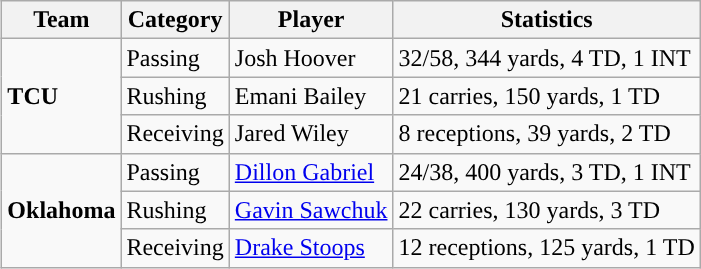<table class="wikitable" style="float: right;">
<tr>
<th>Team</th>
<th>Category</th>
<th>Player</th>
<th>Statistics</th>
</tr>
<tr>
<td rowspan=3><strong>TCU</strong></td>
<td>Passing</td>
<td>Josh Hoover</td>
<td>32/58, 344 yards, 4 TD, 1 INT</td>
</tr>
<tr>
<td>Rushing</td>
<td>Emani Bailey</td>
<td>21 carries, 150 yards, 1 TD</td>
</tr>
<tr>
<td>Receiving</td>
<td>Jared Wiley</td>
<td>8 receptions, 39 yards, 2 TD</td>
</tr>
<tr>
<td rowspan=3><strong>Oklahoma</strong></td>
<td>Passing</td>
<td><a href='#'>Dillon Gabriel</a></td>
<td>24/38, 400 yards, 3 TD, 1 INT</td>
</tr>
<tr>
<td>Rushing</td>
<td><a href='#'>Gavin Sawchuk</a></td>
<td>22 carries, 130 yards, 3 TD</td>
</tr>
<tr>
<td>Receiving</td>
<td><a href='#'>Drake Stoops</a></td>
<td>12 receptions, 125 yards, 1 TD</td>
</tr>
</table>
